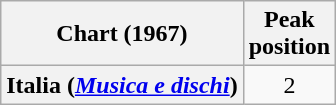<table class="wikitable plainrowheaders" style="text-align:center">
<tr>
<th scope="col">Chart (1967)</th>
<th scope="col">Peak<br>position</th>
</tr>
<tr>
<th scope="row">Italia (<em><a href='#'>Musica e dischi</a></em>)</th>
<td>2</td>
</tr>
</table>
